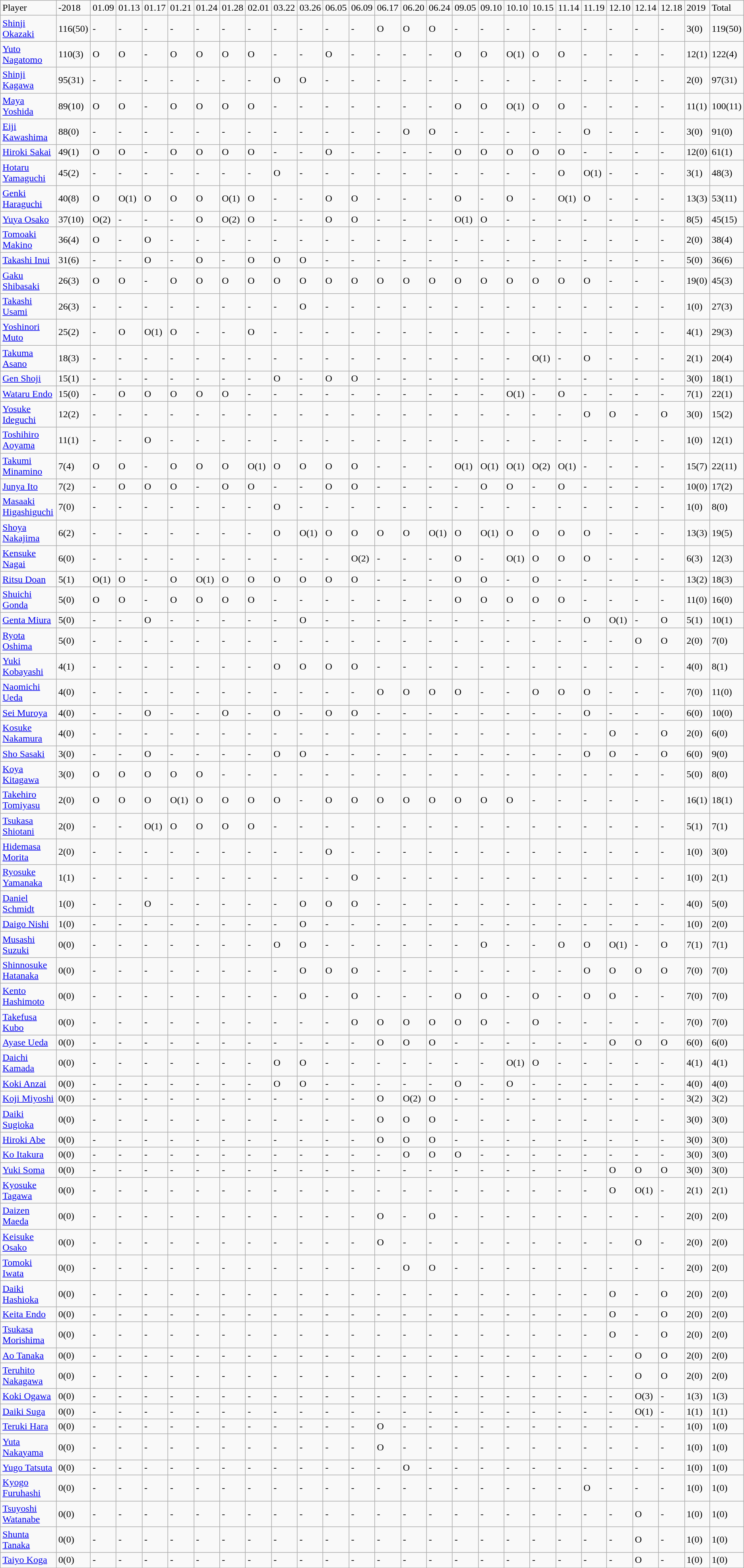<table class="wikitable" style="text-align:left;">
<tr>
<td>Player</td>
<td>-2018</td>
<td>01.09</td>
<td>01.13</td>
<td>01.17</td>
<td>01.21</td>
<td>01.24</td>
<td>01.28</td>
<td>02.01</td>
<td>03.22</td>
<td>03.26</td>
<td>06.05</td>
<td>06.09</td>
<td>06.17</td>
<td>06.20</td>
<td>06.24</td>
<td>09.05</td>
<td>09.10</td>
<td>10.10</td>
<td>10.15</td>
<td>11.14</td>
<td>11.19</td>
<td>12.10</td>
<td>12.14</td>
<td>12.18</td>
<td>2019</td>
<td>Total</td>
</tr>
<tr>
<td><a href='#'>Shinji Okazaki</a></td>
<td>116(50)</td>
<td>-</td>
<td>-</td>
<td>-</td>
<td>-</td>
<td>-</td>
<td>-</td>
<td>-</td>
<td>-</td>
<td>-</td>
<td>-</td>
<td>-</td>
<td>O</td>
<td>O</td>
<td>O</td>
<td>-</td>
<td>-</td>
<td>-</td>
<td>-</td>
<td>-</td>
<td>-</td>
<td>-</td>
<td>-</td>
<td>-</td>
<td>3(0)</td>
<td>119(50)</td>
</tr>
<tr>
<td><a href='#'>Yuto Nagatomo</a></td>
<td>110(3)</td>
<td>O</td>
<td>O</td>
<td>-</td>
<td>O</td>
<td>O</td>
<td>O</td>
<td>O</td>
<td>-</td>
<td>-</td>
<td>O</td>
<td>-</td>
<td>-</td>
<td>-</td>
<td>-</td>
<td>O</td>
<td>O</td>
<td>O(1)</td>
<td>O</td>
<td>O</td>
<td>-</td>
<td>-</td>
<td>-</td>
<td>-</td>
<td>12(1)</td>
<td>122(4)</td>
</tr>
<tr>
<td><a href='#'>Shinji Kagawa</a></td>
<td>95(31)</td>
<td>-</td>
<td>-</td>
<td>-</td>
<td>-</td>
<td>-</td>
<td>-</td>
<td>-</td>
<td>O</td>
<td>O</td>
<td>-</td>
<td>-</td>
<td>-</td>
<td>-</td>
<td>-</td>
<td>-</td>
<td>-</td>
<td>-</td>
<td>-</td>
<td>-</td>
<td>-</td>
<td>-</td>
<td>-</td>
<td>-</td>
<td>2(0)</td>
<td>97(31)</td>
</tr>
<tr>
<td><a href='#'>Maya Yoshida</a></td>
<td>89(10)</td>
<td>O</td>
<td>O</td>
<td>-</td>
<td>O</td>
<td>O</td>
<td>O</td>
<td>O</td>
<td>-</td>
<td>-</td>
<td>-</td>
<td>-</td>
<td>-</td>
<td>-</td>
<td>-</td>
<td>O</td>
<td>O</td>
<td>O(1)</td>
<td>O</td>
<td>O</td>
<td>-</td>
<td>-</td>
<td>-</td>
<td>-</td>
<td>11(1)</td>
<td>100(11)</td>
</tr>
<tr>
<td><a href='#'>Eiji Kawashima</a></td>
<td>88(0)</td>
<td>-</td>
<td>-</td>
<td>-</td>
<td>-</td>
<td>-</td>
<td>-</td>
<td>-</td>
<td>-</td>
<td>-</td>
<td>-</td>
<td>-</td>
<td>-</td>
<td>O</td>
<td>O</td>
<td>-</td>
<td>-</td>
<td>-</td>
<td>-</td>
<td>-</td>
<td>O</td>
<td>-</td>
<td>-</td>
<td>-</td>
<td>3(0)</td>
<td>91(0)</td>
</tr>
<tr>
<td><a href='#'>Hiroki Sakai</a></td>
<td>49(1)</td>
<td>O</td>
<td>O</td>
<td>-</td>
<td>O</td>
<td>O</td>
<td>O</td>
<td>O</td>
<td>-</td>
<td>-</td>
<td>O</td>
<td>-</td>
<td>-</td>
<td>-</td>
<td>-</td>
<td>O</td>
<td>O</td>
<td>O</td>
<td>O</td>
<td>O</td>
<td>-</td>
<td>-</td>
<td>-</td>
<td>-</td>
<td>12(0)</td>
<td>61(1)</td>
</tr>
<tr>
<td><a href='#'>Hotaru Yamaguchi</a></td>
<td>45(2)</td>
<td>-</td>
<td>-</td>
<td>-</td>
<td>-</td>
<td>-</td>
<td>-</td>
<td>-</td>
<td>O</td>
<td>-</td>
<td>-</td>
<td>-</td>
<td>-</td>
<td>-</td>
<td>-</td>
<td>-</td>
<td>-</td>
<td>-</td>
<td>-</td>
<td>O</td>
<td>O(1)</td>
<td>-</td>
<td>-</td>
<td>-</td>
<td>3(1)</td>
<td>48(3)</td>
</tr>
<tr>
<td><a href='#'>Genki Haraguchi</a></td>
<td>40(8)</td>
<td>O</td>
<td>O(1)</td>
<td>O</td>
<td>O</td>
<td>O</td>
<td>O(1)</td>
<td>O</td>
<td>-</td>
<td>-</td>
<td>O</td>
<td>O</td>
<td>-</td>
<td>-</td>
<td>-</td>
<td>O</td>
<td>-</td>
<td>O</td>
<td>-</td>
<td>O(1)</td>
<td>O</td>
<td>-</td>
<td>-</td>
<td>-</td>
<td>13(3)</td>
<td>53(11)</td>
</tr>
<tr>
<td><a href='#'>Yuya Osako</a></td>
<td>37(10)</td>
<td>O(2)</td>
<td>-</td>
<td>-</td>
<td>-</td>
<td>O</td>
<td>O(2)</td>
<td>O</td>
<td>-</td>
<td>-</td>
<td>O</td>
<td>O</td>
<td>-</td>
<td>-</td>
<td>-</td>
<td>O(1)</td>
<td>O</td>
<td>-</td>
<td>-</td>
<td>-</td>
<td>-</td>
<td>-</td>
<td>-</td>
<td>-</td>
<td>8(5)</td>
<td>45(15)</td>
</tr>
<tr>
<td><a href='#'>Tomoaki Makino</a></td>
<td>36(4)</td>
<td>O</td>
<td>-</td>
<td>O</td>
<td>-</td>
<td>-</td>
<td>-</td>
<td>-</td>
<td>-</td>
<td>-</td>
<td>-</td>
<td>-</td>
<td>-</td>
<td>-</td>
<td>-</td>
<td>-</td>
<td>-</td>
<td>-</td>
<td>-</td>
<td>-</td>
<td>-</td>
<td>-</td>
<td>-</td>
<td>-</td>
<td>2(0)</td>
<td>38(4)</td>
</tr>
<tr>
<td><a href='#'>Takashi Inui</a></td>
<td>31(6)</td>
<td>-</td>
<td>-</td>
<td>O</td>
<td>-</td>
<td>O</td>
<td>-</td>
<td>O</td>
<td>O</td>
<td>O</td>
<td>-</td>
<td>-</td>
<td>-</td>
<td>-</td>
<td>-</td>
<td>-</td>
<td>-</td>
<td>-</td>
<td>-</td>
<td>-</td>
<td>-</td>
<td>-</td>
<td>-</td>
<td>-</td>
<td>5(0)</td>
<td>36(6)</td>
</tr>
<tr>
<td><a href='#'>Gaku Shibasaki</a></td>
<td>26(3)</td>
<td>O</td>
<td>O</td>
<td>-</td>
<td>O</td>
<td>O</td>
<td>O</td>
<td>O</td>
<td>O</td>
<td>O</td>
<td>O</td>
<td>O</td>
<td>O</td>
<td>O</td>
<td>O</td>
<td>O</td>
<td>O</td>
<td>O</td>
<td>O</td>
<td>O</td>
<td>O</td>
<td>-</td>
<td>-</td>
<td>-</td>
<td>19(0)</td>
<td>45(3)</td>
</tr>
<tr>
<td><a href='#'>Takashi Usami</a></td>
<td>26(3)</td>
<td>-</td>
<td>-</td>
<td>-</td>
<td>-</td>
<td>-</td>
<td>-</td>
<td>-</td>
<td>-</td>
<td>O</td>
<td>-</td>
<td>-</td>
<td>-</td>
<td>-</td>
<td>-</td>
<td>-</td>
<td>-</td>
<td>-</td>
<td>-</td>
<td>-</td>
<td>-</td>
<td>-</td>
<td>-</td>
<td>-</td>
<td>1(0)</td>
<td>27(3)</td>
</tr>
<tr>
<td><a href='#'>Yoshinori Muto</a></td>
<td>25(2)</td>
<td>-</td>
<td>O</td>
<td>O(1)</td>
<td>O</td>
<td>-</td>
<td>-</td>
<td>O</td>
<td>-</td>
<td>-</td>
<td>-</td>
<td>-</td>
<td>-</td>
<td>-</td>
<td>-</td>
<td>-</td>
<td>-</td>
<td>-</td>
<td>-</td>
<td>-</td>
<td>-</td>
<td>-</td>
<td>-</td>
<td>-</td>
<td>4(1)</td>
<td>29(3)</td>
</tr>
<tr>
<td><a href='#'>Takuma Asano</a></td>
<td>18(3)</td>
<td>-</td>
<td>-</td>
<td>-</td>
<td>-</td>
<td>-</td>
<td>-</td>
<td>-</td>
<td>-</td>
<td>-</td>
<td>-</td>
<td>-</td>
<td>-</td>
<td>-</td>
<td>-</td>
<td>-</td>
<td>-</td>
<td>-</td>
<td>O(1)</td>
<td>-</td>
<td>O</td>
<td>-</td>
<td>-</td>
<td>-</td>
<td>2(1)</td>
<td>20(4)</td>
</tr>
<tr>
<td><a href='#'>Gen Shoji</a></td>
<td>15(1)</td>
<td>-</td>
<td>-</td>
<td>-</td>
<td>-</td>
<td>-</td>
<td>-</td>
<td>-</td>
<td>O</td>
<td>-</td>
<td>O</td>
<td>O</td>
<td>-</td>
<td>-</td>
<td>-</td>
<td>-</td>
<td>-</td>
<td>-</td>
<td>-</td>
<td>-</td>
<td>-</td>
<td>-</td>
<td>-</td>
<td>-</td>
<td>3(0)</td>
<td>18(1)</td>
</tr>
<tr>
<td><a href='#'>Wataru Endo</a></td>
<td>15(0)</td>
<td>-</td>
<td>O</td>
<td>O</td>
<td>O</td>
<td>O</td>
<td>O</td>
<td>-</td>
<td>-</td>
<td>-</td>
<td>-</td>
<td>-</td>
<td>-</td>
<td>-</td>
<td>-</td>
<td>-</td>
<td>-</td>
<td>O(1)</td>
<td>-</td>
<td>O</td>
<td>-</td>
<td>-</td>
<td>-</td>
<td>-</td>
<td>7(1)</td>
<td>22(1)</td>
</tr>
<tr>
<td><a href='#'>Yosuke Ideguchi</a></td>
<td>12(2)</td>
<td>-</td>
<td>-</td>
<td>-</td>
<td>-</td>
<td>-</td>
<td>-</td>
<td>-</td>
<td>-</td>
<td>-</td>
<td>-</td>
<td>-</td>
<td>-</td>
<td>-</td>
<td>-</td>
<td>-</td>
<td>-</td>
<td>-</td>
<td>-</td>
<td>-</td>
<td>O</td>
<td>O</td>
<td>-</td>
<td>O</td>
<td>3(0)</td>
<td>15(2)</td>
</tr>
<tr>
<td><a href='#'>Toshihiro Aoyama</a></td>
<td>11(1)</td>
<td>-</td>
<td>-</td>
<td>O</td>
<td>-</td>
<td>-</td>
<td>-</td>
<td>-</td>
<td>-</td>
<td>-</td>
<td>-</td>
<td>-</td>
<td>-</td>
<td>-</td>
<td>-</td>
<td>-</td>
<td>-</td>
<td>-</td>
<td>-</td>
<td>-</td>
<td>-</td>
<td>-</td>
<td>-</td>
<td>-</td>
<td>1(0)</td>
<td>12(1)</td>
</tr>
<tr>
<td><a href='#'>Takumi Minamino</a></td>
<td>7(4)</td>
<td>O</td>
<td>O</td>
<td>-</td>
<td>O</td>
<td>O</td>
<td>O</td>
<td>O(1)</td>
<td>O</td>
<td>O</td>
<td>O</td>
<td>O</td>
<td>-</td>
<td>-</td>
<td>-</td>
<td>O(1)</td>
<td>O(1)</td>
<td>O(1)</td>
<td>O(2)</td>
<td>O(1)</td>
<td>-</td>
<td>-</td>
<td>-</td>
<td>-</td>
<td>15(7)</td>
<td>22(11)</td>
</tr>
<tr>
<td><a href='#'>Junya Ito</a></td>
<td>7(2)</td>
<td>-</td>
<td>O</td>
<td>O</td>
<td>O</td>
<td>-</td>
<td>O</td>
<td>O</td>
<td>-</td>
<td>-</td>
<td>O</td>
<td>O</td>
<td>-</td>
<td>-</td>
<td>-</td>
<td>-</td>
<td>O</td>
<td>O</td>
<td>-</td>
<td>O</td>
<td>-</td>
<td>-</td>
<td>-</td>
<td>-</td>
<td>10(0)</td>
<td>17(2)</td>
</tr>
<tr>
<td><a href='#'>Masaaki Higashiguchi</a></td>
<td>7(0)</td>
<td>-</td>
<td>-</td>
<td>-</td>
<td>-</td>
<td>-</td>
<td>-</td>
<td>-</td>
<td>O</td>
<td>-</td>
<td>-</td>
<td>-</td>
<td>-</td>
<td>-</td>
<td>-</td>
<td>-</td>
<td>-</td>
<td>-</td>
<td>-</td>
<td>-</td>
<td>-</td>
<td>-</td>
<td>-</td>
<td>-</td>
<td>1(0)</td>
<td>8(0)</td>
</tr>
<tr>
<td><a href='#'>Shoya Nakajima</a></td>
<td>6(2)</td>
<td>-</td>
<td>-</td>
<td>-</td>
<td>-</td>
<td>-</td>
<td>-</td>
<td>-</td>
<td>O</td>
<td>O(1)</td>
<td>O</td>
<td>O</td>
<td>O</td>
<td>O</td>
<td>O(1)</td>
<td>O</td>
<td>O(1)</td>
<td>O</td>
<td>O</td>
<td>O</td>
<td>O</td>
<td>-</td>
<td>-</td>
<td>-</td>
<td>13(3)</td>
<td>19(5)</td>
</tr>
<tr>
<td><a href='#'>Kensuke Nagai</a></td>
<td>6(0)</td>
<td>-</td>
<td>-</td>
<td>-</td>
<td>-</td>
<td>-</td>
<td>-</td>
<td>-</td>
<td>-</td>
<td>-</td>
<td>-</td>
<td>O(2)</td>
<td>-</td>
<td>-</td>
<td>-</td>
<td>O</td>
<td>-</td>
<td>O(1)</td>
<td>O</td>
<td>O</td>
<td>O</td>
<td>-</td>
<td>-</td>
<td>-</td>
<td>6(3)</td>
<td>12(3)</td>
</tr>
<tr>
<td><a href='#'>Ritsu Doan</a></td>
<td>5(1)</td>
<td>O(1)</td>
<td>O</td>
<td>-</td>
<td>O</td>
<td>O(1)</td>
<td>O</td>
<td>O</td>
<td>O</td>
<td>O</td>
<td>O</td>
<td>O</td>
<td>-</td>
<td>-</td>
<td>-</td>
<td>O</td>
<td>O</td>
<td>-</td>
<td>O</td>
<td>-</td>
<td>-</td>
<td>-</td>
<td>-</td>
<td>-</td>
<td>13(2)</td>
<td>18(3)</td>
</tr>
<tr>
<td><a href='#'>Shuichi Gonda</a></td>
<td>5(0)</td>
<td>O</td>
<td>O</td>
<td>-</td>
<td>O</td>
<td>O</td>
<td>O</td>
<td>O</td>
<td>-</td>
<td>-</td>
<td>-</td>
<td>-</td>
<td>-</td>
<td>-</td>
<td>-</td>
<td>O</td>
<td>O</td>
<td>O</td>
<td>O</td>
<td>O</td>
<td>-</td>
<td>-</td>
<td>-</td>
<td>-</td>
<td>11(0)</td>
<td>16(0)</td>
</tr>
<tr>
<td><a href='#'>Genta Miura</a></td>
<td>5(0)</td>
<td>-</td>
<td>-</td>
<td>O</td>
<td>-</td>
<td>-</td>
<td>-</td>
<td>-</td>
<td>-</td>
<td>O</td>
<td>-</td>
<td>-</td>
<td>-</td>
<td>-</td>
<td>-</td>
<td>-</td>
<td>-</td>
<td>-</td>
<td>-</td>
<td>-</td>
<td>O</td>
<td>O(1)</td>
<td>-</td>
<td>O</td>
<td>5(1)</td>
<td>10(1)</td>
</tr>
<tr>
<td><a href='#'>Ryota Oshima</a></td>
<td>5(0)</td>
<td>-</td>
<td>-</td>
<td>-</td>
<td>-</td>
<td>-</td>
<td>-</td>
<td>-</td>
<td>-</td>
<td>-</td>
<td>-</td>
<td>-</td>
<td>-</td>
<td>-</td>
<td>-</td>
<td>-</td>
<td>-</td>
<td>-</td>
<td>-</td>
<td>-</td>
<td>-</td>
<td>-</td>
<td>O</td>
<td>O</td>
<td>2(0)</td>
<td>7(0)</td>
</tr>
<tr>
<td><a href='#'>Yuki Kobayashi</a></td>
<td>4(1)</td>
<td>-</td>
<td>-</td>
<td>-</td>
<td>-</td>
<td>-</td>
<td>-</td>
<td>-</td>
<td>O</td>
<td>O</td>
<td>O</td>
<td>O</td>
<td>-</td>
<td>-</td>
<td>-</td>
<td>-</td>
<td>-</td>
<td>-</td>
<td>-</td>
<td>-</td>
<td>-</td>
<td>-</td>
<td>-</td>
<td>-</td>
<td>4(0)</td>
<td>8(1)</td>
</tr>
<tr>
<td><a href='#'>Naomichi Ueda</a></td>
<td>4(0)</td>
<td>-</td>
<td>-</td>
<td>-</td>
<td>-</td>
<td>-</td>
<td>-</td>
<td>-</td>
<td>-</td>
<td>-</td>
<td>-</td>
<td>-</td>
<td>O</td>
<td>O</td>
<td>O</td>
<td>O</td>
<td>-</td>
<td>-</td>
<td>O</td>
<td>O</td>
<td>O</td>
<td>-</td>
<td>-</td>
<td>-</td>
<td>7(0)</td>
<td>11(0)</td>
</tr>
<tr>
<td><a href='#'>Sei Muroya</a></td>
<td>4(0)</td>
<td>-</td>
<td>-</td>
<td>O</td>
<td>-</td>
<td>-</td>
<td>O</td>
<td>-</td>
<td>O</td>
<td>-</td>
<td>O</td>
<td>O</td>
<td>-</td>
<td>-</td>
<td>-</td>
<td>-</td>
<td>-</td>
<td>-</td>
<td>-</td>
<td>-</td>
<td>O</td>
<td>-</td>
<td>-</td>
<td>-</td>
<td>6(0)</td>
<td>10(0)</td>
</tr>
<tr>
<td><a href='#'>Kosuke Nakamura</a></td>
<td>4(0)</td>
<td>-</td>
<td>-</td>
<td>-</td>
<td>-</td>
<td>-</td>
<td>-</td>
<td>-</td>
<td>-</td>
<td>-</td>
<td>-</td>
<td>-</td>
<td>-</td>
<td>-</td>
<td>-</td>
<td>-</td>
<td>-</td>
<td>-</td>
<td>-</td>
<td>-</td>
<td>-</td>
<td>O</td>
<td>-</td>
<td>O</td>
<td>2(0)</td>
<td>6(0)</td>
</tr>
<tr>
<td><a href='#'>Sho Sasaki</a></td>
<td>3(0)</td>
<td>-</td>
<td>-</td>
<td>O</td>
<td>-</td>
<td>-</td>
<td>-</td>
<td>-</td>
<td>O</td>
<td>O</td>
<td>-</td>
<td>-</td>
<td>-</td>
<td>-</td>
<td>-</td>
<td>-</td>
<td>-</td>
<td>-</td>
<td>-</td>
<td>-</td>
<td>O</td>
<td>O</td>
<td>-</td>
<td>O</td>
<td>6(0)</td>
<td>9(0)</td>
</tr>
<tr>
<td><a href='#'>Koya Kitagawa</a></td>
<td>3(0)</td>
<td>O</td>
<td>O</td>
<td>O</td>
<td>O</td>
<td>O</td>
<td>-</td>
<td>-</td>
<td>-</td>
<td>-</td>
<td>-</td>
<td>-</td>
<td>-</td>
<td>-</td>
<td>-</td>
<td>-</td>
<td>-</td>
<td>-</td>
<td>-</td>
<td>-</td>
<td>-</td>
<td>-</td>
<td>-</td>
<td>-</td>
<td>5(0)</td>
<td>8(0)</td>
</tr>
<tr>
<td><a href='#'>Takehiro Tomiyasu</a></td>
<td>2(0)</td>
<td>O</td>
<td>O</td>
<td>O</td>
<td>O(1)</td>
<td>O</td>
<td>O</td>
<td>O</td>
<td>O</td>
<td>-</td>
<td>O</td>
<td>O</td>
<td>O</td>
<td>O</td>
<td>O</td>
<td>O</td>
<td>O</td>
<td>O</td>
<td>-</td>
<td>-</td>
<td>-</td>
<td>-</td>
<td>-</td>
<td>-</td>
<td>16(1)</td>
<td>18(1)</td>
</tr>
<tr>
<td><a href='#'>Tsukasa Shiotani</a></td>
<td>2(0)</td>
<td>-</td>
<td>-</td>
<td>O(1)</td>
<td>O</td>
<td>O</td>
<td>O</td>
<td>O</td>
<td>-</td>
<td>-</td>
<td>-</td>
<td>-</td>
<td>-</td>
<td>-</td>
<td>-</td>
<td>-</td>
<td>-</td>
<td>-</td>
<td>-</td>
<td>-</td>
<td>-</td>
<td>-</td>
<td>-</td>
<td>-</td>
<td>5(1)</td>
<td>7(1)</td>
</tr>
<tr>
<td><a href='#'>Hidemasa Morita</a></td>
<td>2(0)</td>
<td>-</td>
<td>-</td>
<td>-</td>
<td>-</td>
<td>-</td>
<td>-</td>
<td>-</td>
<td>-</td>
<td>-</td>
<td>O</td>
<td>-</td>
<td>-</td>
<td>-</td>
<td>-</td>
<td>-</td>
<td>-</td>
<td>-</td>
<td>-</td>
<td>-</td>
<td>-</td>
<td>-</td>
<td>-</td>
<td>-</td>
<td>1(0)</td>
<td>3(0)</td>
</tr>
<tr>
<td><a href='#'>Ryosuke Yamanaka</a></td>
<td>1(1)</td>
<td>-</td>
<td>-</td>
<td>-</td>
<td>-</td>
<td>-</td>
<td>-</td>
<td>-</td>
<td>-</td>
<td>-</td>
<td>-</td>
<td>O</td>
<td>-</td>
<td>-</td>
<td>-</td>
<td>-</td>
<td>-</td>
<td>-</td>
<td>-</td>
<td>-</td>
<td>-</td>
<td>-</td>
<td>-</td>
<td>-</td>
<td>1(0)</td>
<td>2(1)</td>
</tr>
<tr>
<td><a href='#'>Daniel Schmidt</a></td>
<td>1(0)</td>
<td>-</td>
<td>-</td>
<td>O</td>
<td>-</td>
<td>-</td>
<td>-</td>
<td>-</td>
<td>-</td>
<td>O</td>
<td>O</td>
<td>O</td>
<td>-</td>
<td>-</td>
<td>-</td>
<td>-</td>
<td>-</td>
<td>-</td>
<td>-</td>
<td>-</td>
<td>-</td>
<td>-</td>
<td>-</td>
<td>-</td>
<td>4(0)</td>
<td>5(0)</td>
</tr>
<tr>
<td><a href='#'>Daigo Nishi</a></td>
<td>1(0)</td>
<td>-</td>
<td>-</td>
<td>-</td>
<td>-</td>
<td>-</td>
<td>-</td>
<td>-</td>
<td>-</td>
<td>O</td>
<td>-</td>
<td>-</td>
<td>-</td>
<td>-</td>
<td>-</td>
<td>-</td>
<td>-</td>
<td>-</td>
<td>-</td>
<td>-</td>
<td>-</td>
<td>-</td>
<td>-</td>
<td>-</td>
<td>1(0)</td>
<td>2(0)</td>
</tr>
<tr>
<td><a href='#'>Musashi Suzuki</a></td>
<td>0(0)</td>
<td>-</td>
<td>-</td>
<td>-</td>
<td>-</td>
<td>-</td>
<td>-</td>
<td>-</td>
<td>O</td>
<td>O</td>
<td>-</td>
<td>-</td>
<td>-</td>
<td>-</td>
<td>-</td>
<td>-</td>
<td>O</td>
<td>-</td>
<td>-</td>
<td>O</td>
<td>O</td>
<td>O(1)</td>
<td>-</td>
<td>O</td>
<td>7(1)</td>
<td>7(1)</td>
</tr>
<tr>
<td><a href='#'>Shinnosuke Hatanaka</a></td>
<td>0(0)</td>
<td>-</td>
<td>-</td>
<td>-</td>
<td>-</td>
<td>-</td>
<td>-</td>
<td>-</td>
<td>-</td>
<td>O</td>
<td>O</td>
<td>O</td>
<td>-</td>
<td>-</td>
<td>-</td>
<td>-</td>
<td>-</td>
<td>-</td>
<td>-</td>
<td>-</td>
<td>O</td>
<td>O</td>
<td>O</td>
<td>O</td>
<td>7(0)</td>
<td>7(0)</td>
</tr>
<tr>
<td><a href='#'>Kento Hashimoto</a></td>
<td>0(0)</td>
<td>-</td>
<td>-</td>
<td>-</td>
<td>-</td>
<td>-</td>
<td>-</td>
<td>-</td>
<td>-</td>
<td>O</td>
<td>-</td>
<td>O</td>
<td>-</td>
<td>-</td>
<td>-</td>
<td>O</td>
<td>O</td>
<td>-</td>
<td>O</td>
<td>-</td>
<td>O</td>
<td>O</td>
<td>-</td>
<td>-</td>
<td>7(0)</td>
<td>7(0)</td>
</tr>
<tr>
<td><a href='#'>Takefusa Kubo</a></td>
<td>0(0)</td>
<td>-</td>
<td>-</td>
<td>-</td>
<td>-</td>
<td>-</td>
<td>-</td>
<td>-</td>
<td>-</td>
<td>-</td>
<td>-</td>
<td>O</td>
<td>O</td>
<td>O</td>
<td>O</td>
<td>O</td>
<td>O</td>
<td>-</td>
<td>O</td>
<td>-</td>
<td>-</td>
<td>-</td>
<td>-</td>
<td>-</td>
<td>7(0)</td>
<td>7(0)</td>
</tr>
<tr>
<td><a href='#'>Ayase Ueda</a></td>
<td>0(0)</td>
<td>-</td>
<td>-</td>
<td>-</td>
<td>-</td>
<td>-</td>
<td>-</td>
<td>-</td>
<td>-</td>
<td>-</td>
<td>-</td>
<td>-</td>
<td>O</td>
<td>O</td>
<td>O</td>
<td>-</td>
<td>-</td>
<td>-</td>
<td>-</td>
<td>-</td>
<td>-</td>
<td>O</td>
<td>O</td>
<td>O</td>
<td>6(0)</td>
<td>6(0)</td>
</tr>
<tr>
<td><a href='#'>Daichi Kamada</a></td>
<td>0(0)</td>
<td>-</td>
<td>-</td>
<td>-</td>
<td>-</td>
<td>-</td>
<td>-</td>
<td>-</td>
<td>O</td>
<td>O</td>
<td>-</td>
<td>-</td>
<td>-</td>
<td>-</td>
<td>-</td>
<td>-</td>
<td>-</td>
<td>O(1)</td>
<td>O</td>
<td>-</td>
<td>-</td>
<td>-</td>
<td>-</td>
<td>-</td>
<td>4(1)</td>
<td>4(1)</td>
</tr>
<tr>
<td><a href='#'>Koki Anzai</a></td>
<td>0(0)</td>
<td>-</td>
<td>-</td>
<td>-</td>
<td>-</td>
<td>-</td>
<td>-</td>
<td>-</td>
<td>O</td>
<td>O</td>
<td>-</td>
<td>-</td>
<td>-</td>
<td>-</td>
<td>-</td>
<td>O</td>
<td>-</td>
<td>O</td>
<td>-</td>
<td>-</td>
<td>-</td>
<td>-</td>
<td>-</td>
<td>-</td>
<td>4(0)</td>
<td>4(0)</td>
</tr>
<tr>
<td><a href='#'>Koji Miyoshi</a></td>
<td>0(0)</td>
<td>-</td>
<td>-</td>
<td>-</td>
<td>-</td>
<td>-</td>
<td>-</td>
<td>-</td>
<td>-</td>
<td>-</td>
<td>-</td>
<td>-</td>
<td>O</td>
<td>O(2)</td>
<td>O</td>
<td>-</td>
<td>-</td>
<td>-</td>
<td>-</td>
<td>-</td>
<td>-</td>
<td>-</td>
<td>-</td>
<td>-</td>
<td>3(2)</td>
<td>3(2)</td>
</tr>
<tr>
<td><a href='#'>Daiki Sugioka</a></td>
<td>0(0)</td>
<td>-</td>
<td>-</td>
<td>-</td>
<td>-</td>
<td>-</td>
<td>-</td>
<td>-</td>
<td>-</td>
<td>-</td>
<td>-</td>
<td>-</td>
<td>O</td>
<td>O</td>
<td>O</td>
<td>-</td>
<td>-</td>
<td>-</td>
<td>-</td>
<td>-</td>
<td>-</td>
<td>-</td>
<td>-</td>
<td>-</td>
<td>3(0)</td>
<td>3(0)</td>
</tr>
<tr>
<td><a href='#'>Hiroki Abe</a></td>
<td>0(0)</td>
<td>-</td>
<td>-</td>
<td>-</td>
<td>-</td>
<td>-</td>
<td>-</td>
<td>-</td>
<td>-</td>
<td>-</td>
<td>-</td>
<td>-</td>
<td>O</td>
<td>O</td>
<td>O</td>
<td>-</td>
<td>-</td>
<td>-</td>
<td>-</td>
<td>-</td>
<td>-</td>
<td>-</td>
<td>-</td>
<td>-</td>
<td>3(0)</td>
<td>3(0)</td>
</tr>
<tr>
<td><a href='#'>Ko Itakura</a></td>
<td>0(0)</td>
<td>-</td>
<td>-</td>
<td>-</td>
<td>-</td>
<td>-</td>
<td>-</td>
<td>-</td>
<td>-</td>
<td>-</td>
<td>-</td>
<td>-</td>
<td>-</td>
<td>O</td>
<td>O</td>
<td>O</td>
<td>-</td>
<td>-</td>
<td>-</td>
<td>-</td>
<td>-</td>
<td>-</td>
<td>-</td>
<td>-</td>
<td>3(0)</td>
<td>3(0)</td>
</tr>
<tr>
<td><a href='#'>Yuki Soma</a></td>
<td>0(0)</td>
<td>-</td>
<td>-</td>
<td>-</td>
<td>-</td>
<td>-</td>
<td>-</td>
<td>-</td>
<td>-</td>
<td>-</td>
<td>-</td>
<td>-</td>
<td>-</td>
<td>-</td>
<td>-</td>
<td>-</td>
<td>-</td>
<td>-</td>
<td>-</td>
<td>-</td>
<td>-</td>
<td>O</td>
<td>O</td>
<td>O</td>
<td>3(0)</td>
<td>3(0)</td>
</tr>
<tr>
<td><a href='#'>Kyosuke Tagawa</a></td>
<td>0(0)</td>
<td>-</td>
<td>-</td>
<td>-</td>
<td>-</td>
<td>-</td>
<td>-</td>
<td>-</td>
<td>-</td>
<td>-</td>
<td>-</td>
<td>-</td>
<td>-</td>
<td>-</td>
<td>-</td>
<td>-</td>
<td>-</td>
<td>-</td>
<td>-</td>
<td>-</td>
<td>-</td>
<td>O</td>
<td>O(1)</td>
<td>-</td>
<td>2(1)</td>
<td>2(1)</td>
</tr>
<tr>
<td><a href='#'>Daizen Maeda</a></td>
<td>0(0)</td>
<td>-</td>
<td>-</td>
<td>-</td>
<td>-</td>
<td>-</td>
<td>-</td>
<td>-</td>
<td>-</td>
<td>-</td>
<td>-</td>
<td>-</td>
<td>O</td>
<td>-</td>
<td>O</td>
<td>-</td>
<td>-</td>
<td>-</td>
<td>-</td>
<td>-</td>
<td>-</td>
<td>-</td>
<td>-</td>
<td>-</td>
<td>2(0)</td>
<td>2(0)</td>
</tr>
<tr>
<td><a href='#'>Keisuke Osako</a></td>
<td>0(0)</td>
<td>-</td>
<td>-</td>
<td>-</td>
<td>-</td>
<td>-</td>
<td>-</td>
<td>-</td>
<td>-</td>
<td>-</td>
<td>-</td>
<td>-</td>
<td>O</td>
<td>-</td>
<td>-</td>
<td>-</td>
<td>-</td>
<td>-</td>
<td>-</td>
<td>-</td>
<td>-</td>
<td>-</td>
<td>O</td>
<td>-</td>
<td>2(0)</td>
<td>2(0)</td>
</tr>
<tr>
<td><a href='#'>Tomoki Iwata</a></td>
<td>0(0)</td>
<td>-</td>
<td>-</td>
<td>-</td>
<td>-</td>
<td>-</td>
<td>-</td>
<td>-</td>
<td>-</td>
<td>-</td>
<td>-</td>
<td>-</td>
<td>-</td>
<td>O</td>
<td>O</td>
<td>-</td>
<td>-</td>
<td>-</td>
<td>-</td>
<td>-</td>
<td>-</td>
<td>-</td>
<td>-</td>
<td>-</td>
<td>2(0)</td>
<td>2(0)</td>
</tr>
<tr>
<td><a href='#'>Daiki Hashioka</a></td>
<td>0(0)</td>
<td>-</td>
<td>-</td>
<td>-</td>
<td>-</td>
<td>-</td>
<td>-</td>
<td>-</td>
<td>-</td>
<td>-</td>
<td>-</td>
<td>-</td>
<td>-</td>
<td>-</td>
<td>-</td>
<td>-</td>
<td>-</td>
<td>-</td>
<td>-</td>
<td>-</td>
<td>-</td>
<td>O</td>
<td>-</td>
<td>O</td>
<td>2(0)</td>
<td>2(0)</td>
</tr>
<tr>
<td><a href='#'>Keita Endo</a></td>
<td>0(0)</td>
<td>-</td>
<td>-</td>
<td>-</td>
<td>-</td>
<td>-</td>
<td>-</td>
<td>-</td>
<td>-</td>
<td>-</td>
<td>-</td>
<td>-</td>
<td>-</td>
<td>-</td>
<td>-</td>
<td>-</td>
<td>-</td>
<td>-</td>
<td>-</td>
<td>-</td>
<td>-</td>
<td>O</td>
<td>-</td>
<td>O</td>
<td>2(0)</td>
<td>2(0)</td>
</tr>
<tr>
<td><a href='#'>Tsukasa Morishima</a></td>
<td>0(0)</td>
<td>-</td>
<td>-</td>
<td>-</td>
<td>-</td>
<td>-</td>
<td>-</td>
<td>-</td>
<td>-</td>
<td>-</td>
<td>-</td>
<td>-</td>
<td>-</td>
<td>-</td>
<td>-</td>
<td>-</td>
<td>-</td>
<td>-</td>
<td>-</td>
<td>-</td>
<td>-</td>
<td>O</td>
<td>-</td>
<td>O</td>
<td>2(0)</td>
<td>2(0)</td>
</tr>
<tr>
<td><a href='#'>Ao Tanaka</a></td>
<td>0(0)</td>
<td>-</td>
<td>-</td>
<td>-</td>
<td>-</td>
<td>-</td>
<td>-</td>
<td>-</td>
<td>-</td>
<td>-</td>
<td>-</td>
<td>-</td>
<td>-</td>
<td>-</td>
<td>-</td>
<td>-</td>
<td>-</td>
<td>-</td>
<td>-</td>
<td>-</td>
<td>-</td>
<td>-</td>
<td>O</td>
<td>O</td>
<td>2(0)</td>
<td>2(0)</td>
</tr>
<tr>
<td><a href='#'>Teruhito Nakagawa</a></td>
<td>0(0)</td>
<td>-</td>
<td>-</td>
<td>-</td>
<td>-</td>
<td>-</td>
<td>-</td>
<td>-</td>
<td>-</td>
<td>-</td>
<td>-</td>
<td>-</td>
<td>-</td>
<td>-</td>
<td>-</td>
<td>-</td>
<td>-</td>
<td>-</td>
<td>-</td>
<td>-</td>
<td>-</td>
<td>-</td>
<td>O</td>
<td>O</td>
<td>2(0)</td>
<td>2(0)</td>
</tr>
<tr>
<td><a href='#'>Koki Ogawa</a></td>
<td>0(0)</td>
<td>-</td>
<td>-</td>
<td>-</td>
<td>-</td>
<td>-</td>
<td>-</td>
<td>-</td>
<td>-</td>
<td>-</td>
<td>-</td>
<td>-</td>
<td>-</td>
<td>-</td>
<td>-</td>
<td>-</td>
<td>-</td>
<td>-</td>
<td>-</td>
<td>-</td>
<td>-</td>
<td>-</td>
<td>O(3)</td>
<td>-</td>
<td>1(3)</td>
<td>1(3)</td>
</tr>
<tr>
<td><a href='#'>Daiki Suga</a></td>
<td>0(0)</td>
<td>-</td>
<td>-</td>
<td>-</td>
<td>-</td>
<td>-</td>
<td>-</td>
<td>-</td>
<td>-</td>
<td>-</td>
<td>-</td>
<td>-</td>
<td>-</td>
<td>-</td>
<td>-</td>
<td>-</td>
<td>-</td>
<td>-</td>
<td>-</td>
<td>-</td>
<td>-</td>
<td>-</td>
<td>O(1)</td>
<td>-</td>
<td>1(1)</td>
<td>1(1)</td>
</tr>
<tr>
<td><a href='#'>Teruki Hara</a></td>
<td>0(0)</td>
<td>-</td>
<td>-</td>
<td>-</td>
<td>-</td>
<td>-</td>
<td>-</td>
<td>-</td>
<td>-</td>
<td>-</td>
<td>-</td>
<td>-</td>
<td>O</td>
<td>-</td>
<td>-</td>
<td>-</td>
<td>-</td>
<td>-</td>
<td>-</td>
<td>-</td>
<td>-</td>
<td>-</td>
<td>-</td>
<td>-</td>
<td>1(0)</td>
<td>1(0)</td>
</tr>
<tr>
<td><a href='#'>Yuta Nakayama</a></td>
<td>0(0)</td>
<td>-</td>
<td>-</td>
<td>-</td>
<td>-</td>
<td>-</td>
<td>-</td>
<td>-</td>
<td>-</td>
<td>-</td>
<td>-</td>
<td>-</td>
<td>O</td>
<td>-</td>
<td>-</td>
<td>-</td>
<td>-</td>
<td>-</td>
<td>-</td>
<td>-</td>
<td>-</td>
<td>-</td>
<td>-</td>
<td>-</td>
<td>1(0)</td>
<td>1(0)</td>
</tr>
<tr>
<td><a href='#'>Yugo Tatsuta</a></td>
<td>0(0)</td>
<td>-</td>
<td>-</td>
<td>-</td>
<td>-</td>
<td>-</td>
<td>-</td>
<td>-</td>
<td>-</td>
<td>-</td>
<td>-</td>
<td>-</td>
<td>-</td>
<td>O</td>
<td>-</td>
<td>-</td>
<td>-</td>
<td>-</td>
<td>-</td>
<td>-</td>
<td>-</td>
<td>-</td>
<td>-</td>
<td>-</td>
<td>1(0)</td>
<td>1(0)</td>
</tr>
<tr>
<td><a href='#'>Kyogo Furuhashi</a></td>
<td>0(0)</td>
<td>-</td>
<td>-</td>
<td>-</td>
<td>-</td>
<td>-</td>
<td>-</td>
<td>-</td>
<td>-</td>
<td>-</td>
<td>-</td>
<td>-</td>
<td>-</td>
<td>-</td>
<td>-</td>
<td>-</td>
<td>-</td>
<td>-</td>
<td>-</td>
<td>-</td>
<td>O</td>
<td>-</td>
<td>-</td>
<td>-</td>
<td>1(0)</td>
<td>1(0)</td>
</tr>
<tr>
<td><a href='#'>Tsuyoshi Watanabe</a></td>
<td>0(0)</td>
<td>-</td>
<td>-</td>
<td>-</td>
<td>-</td>
<td>-</td>
<td>-</td>
<td>-</td>
<td>-</td>
<td>-</td>
<td>-</td>
<td>-</td>
<td>-</td>
<td>-</td>
<td>-</td>
<td>-</td>
<td>-</td>
<td>-</td>
<td>-</td>
<td>-</td>
<td>-</td>
<td>-</td>
<td>O</td>
<td>-</td>
<td>1(0)</td>
<td>1(0)</td>
</tr>
<tr>
<td><a href='#'>Shunta Tanaka</a></td>
<td>0(0)</td>
<td>-</td>
<td>-</td>
<td>-</td>
<td>-</td>
<td>-</td>
<td>-</td>
<td>-</td>
<td>-</td>
<td>-</td>
<td>-</td>
<td>-</td>
<td>-</td>
<td>-</td>
<td>-</td>
<td>-</td>
<td>-</td>
<td>-</td>
<td>-</td>
<td>-</td>
<td>-</td>
<td>-</td>
<td>O</td>
<td>-</td>
<td>1(0)</td>
<td>1(0)</td>
</tr>
<tr>
<td><a href='#'>Taiyo Koga</a></td>
<td>0(0)</td>
<td>-</td>
<td>-</td>
<td>-</td>
<td>-</td>
<td>-</td>
<td>-</td>
<td>-</td>
<td>-</td>
<td>-</td>
<td>-</td>
<td>-</td>
<td>-</td>
<td>-</td>
<td>-</td>
<td>-</td>
<td>-</td>
<td>-</td>
<td>-</td>
<td>-</td>
<td>-</td>
<td>-</td>
<td>O</td>
<td>-</td>
<td>1(0)</td>
<td>1(0)</td>
</tr>
</table>
